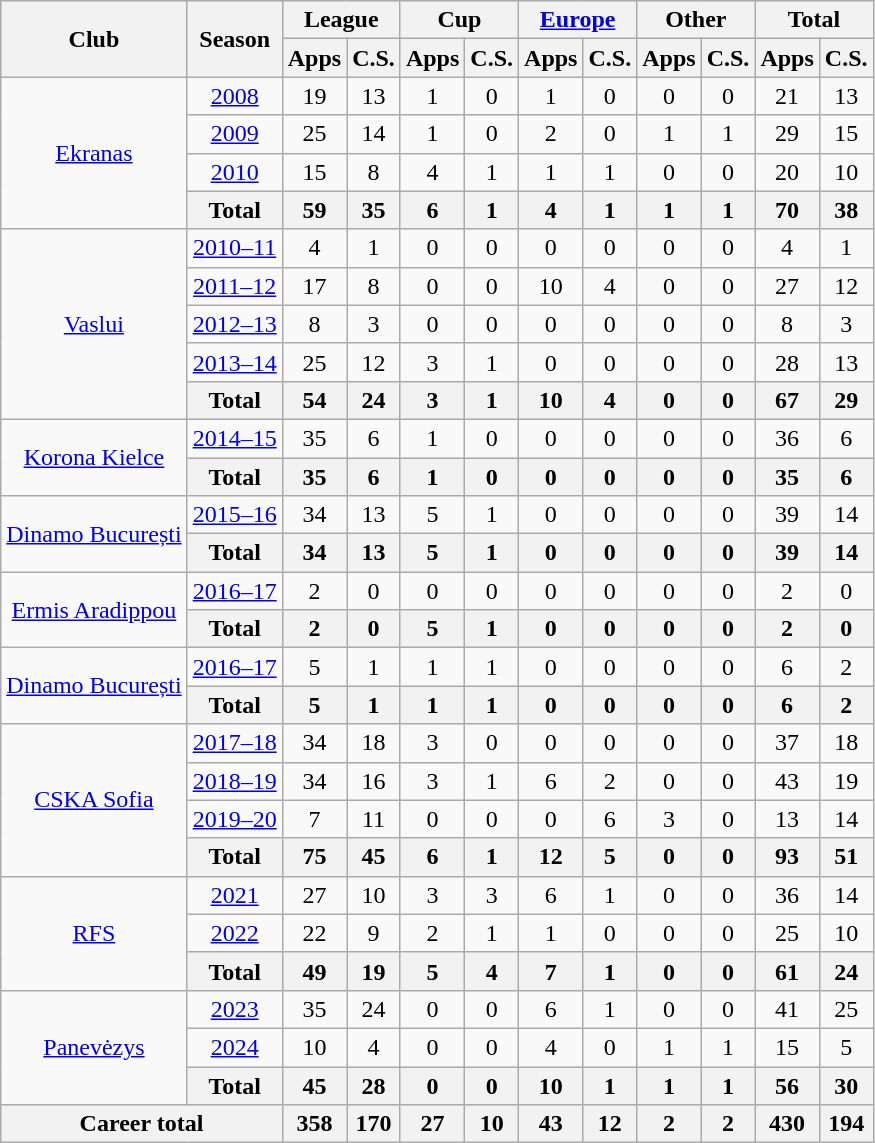<table class="wikitable" style="text-align: center;">
<tr>
<th rowspan="2">Club</th>
<th rowspan="2">Season</th>
<th colspan="2">League</th>
<th colspan="2">Cup</th>
<th colspan="2"><a href='#'>Europe</a></th>
<th colspan="2">Other</th>
<th colspan="2">Total</th>
</tr>
<tr>
<th>Apps</th>
<th>C.S.</th>
<th>Apps</th>
<th>C.S.</th>
<th>Apps</th>
<th>C.S.</th>
<th>Apps</th>
<th>C.S.</th>
<th>Apps</th>
<th>C.S.</th>
</tr>
<tr>
<td rowspan="4"><a href='#'>Ekranas</a></td>
<td><a href='#'>2008</a></td>
<td>19</td>
<td>13</td>
<td>1</td>
<td>0</td>
<td>1</td>
<td>0</td>
<td>0</td>
<td>0</td>
<td>21</td>
<td>13</td>
</tr>
<tr>
<td><a href='#'>2009</a></td>
<td>25</td>
<td>14</td>
<td>1</td>
<td>0</td>
<td>2</td>
<td>0</td>
<td>1</td>
<td>1</td>
<td>29</td>
<td>15</td>
</tr>
<tr>
<td><a href='#'>2010</a></td>
<td>15</td>
<td>8</td>
<td>4</td>
<td>1</td>
<td>1</td>
<td>1</td>
<td>0</td>
<td>0</td>
<td>20</td>
<td>10</td>
</tr>
<tr>
<th>Total</th>
<th>59</th>
<th>35</th>
<th>6</th>
<th>1</th>
<th>4</th>
<th>1</th>
<th>1</th>
<th>1</th>
<th>70</th>
<th>38</th>
</tr>
<tr>
<td rowspan="5"><a href='#'>Vaslui</a></td>
<td><a href='#'>2010–11</a></td>
<td>4</td>
<td>1</td>
<td>0</td>
<td>0</td>
<td>0</td>
<td>0</td>
<td>0</td>
<td>0</td>
<td>4</td>
<td>1</td>
</tr>
<tr>
<td><a href='#'>2011–12</a></td>
<td>17</td>
<td>8</td>
<td>0</td>
<td>0</td>
<td>10</td>
<td>4</td>
<td>0</td>
<td>0</td>
<td>27</td>
<td>12</td>
</tr>
<tr>
<td><a href='#'>2012–13</a></td>
<td>8</td>
<td>3</td>
<td>0</td>
<td>0</td>
<td>0</td>
<td>0</td>
<td>0</td>
<td>0</td>
<td>8</td>
<td>3</td>
</tr>
<tr>
<td><a href='#'>2013–14</a></td>
<td>25</td>
<td>12</td>
<td>3</td>
<td>1</td>
<td>0</td>
<td>0</td>
<td>0</td>
<td>0</td>
<td>28</td>
<td>13</td>
</tr>
<tr>
<th>Total</th>
<th>54</th>
<th>24</th>
<th>3</th>
<th>1</th>
<th>10</th>
<th>4</th>
<th>0</th>
<th>0</th>
<th>67</th>
<th>29</th>
</tr>
<tr>
<td rowspan="2"><a href='#'>Korona Kielce</a></td>
<td><a href='#'>2014–15</a></td>
<td>35</td>
<td>6</td>
<td>1</td>
<td>0</td>
<td>0</td>
<td>0</td>
<td>0</td>
<td>0</td>
<td>36</td>
<td>6</td>
</tr>
<tr>
<th>Total</th>
<th>35</th>
<th>6</th>
<th>1</th>
<th>0</th>
<th>0</th>
<th>0</th>
<th>0</th>
<th>0</th>
<th>35</th>
<th>6</th>
</tr>
<tr>
<td rowspan="2"><a href='#'>Dinamo București</a></td>
<td><a href='#'>2015–16</a></td>
<td>34</td>
<td>13</td>
<td>5</td>
<td>1</td>
<td>0</td>
<td>0</td>
<td>0</td>
<td>0</td>
<td>39</td>
<td>14</td>
</tr>
<tr>
<th>Total</th>
<th>34</th>
<th>13</th>
<th>5</th>
<th>1</th>
<th>0</th>
<th>0</th>
<th>0</th>
<th>0</th>
<th>39</th>
<th>14</th>
</tr>
<tr>
<td rowspan="2"><a href='#'>Ermis Aradippou</a></td>
<td><a href='#'>2016–17</a></td>
<td>2</td>
<td>0</td>
<td>0</td>
<td>0</td>
<td>0</td>
<td>0</td>
<td>0</td>
<td>0</td>
<td>2</td>
<td>0</td>
</tr>
<tr>
<th>Total</th>
<th>2</th>
<th>0</th>
<th>5</th>
<th>1</th>
<th>0</th>
<th>0</th>
<th>0</th>
<th>0</th>
<th>2</th>
<th>0</th>
</tr>
<tr>
<td rowspan="2"><a href='#'>Dinamo București</a></td>
<td><a href='#'>2016–17</a></td>
<td>5</td>
<td>1</td>
<td>1</td>
<td>1</td>
<td>0</td>
<td>0</td>
<td>0</td>
<td>0</td>
<td>6</td>
<td>2</td>
</tr>
<tr>
<th>Total</th>
<th>5</th>
<th>1</th>
<th>1</th>
<th>1</th>
<th>0</th>
<th>0</th>
<th>0</th>
<th>0</th>
<th>6</th>
<th>2</th>
</tr>
<tr>
<td rowspan="4"><a href='#'>CSKA Sofia</a></td>
<td><a href='#'>2017–18</a></td>
<td>34</td>
<td>18</td>
<td>3</td>
<td>0</td>
<td>0</td>
<td>0</td>
<td>0</td>
<td>0</td>
<td>37</td>
<td>18</td>
</tr>
<tr>
<td><a href='#'>2018–19</a></td>
<td>34</td>
<td>16</td>
<td>3</td>
<td>1</td>
<td>6</td>
<td>2</td>
<td>0</td>
<td>0</td>
<td>43</td>
<td>19</td>
</tr>
<tr>
<td><a href='#'>2019–20</a></td>
<td>7</td>
<td>11</td>
<td>0</td>
<td>0</td>
<td>0</td>
<td>6</td>
<td>3</td>
<td>0</td>
<td>13</td>
<td>14</td>
</tr>
<tr>
<th>Total</th>
<th>75</th>
<th>45</th>
<th>6</th>
<th>1</th>
<th>12</th>
<th>5</th>
<th>0</th>
<th>0</th>
<th>93</th>
<th>51</th>
</tr>
<tr>
<td rowspan="3"><a href='#'>RFS</a></td>
<td><a href='#'>2021</a></td>
<td>27</td>
<td>10</td>
<td>3</td>
<td>3</td>
<td>6</td>
<td>1</td>
<td>0</td>
<td>0</td>
<td>36</td>
<td>14</td>
</tr>
<tr>
<td><a href='#'>2022</a></td>
<td>22</td>
<td>9</td>
<td>2</td>
<td>1</td>
<td>1</td>
<td>0</td>
<td>0</td>
<td>0</td>
<td>25</td>
<td>10</td>
</tr>
<tr>
<th>Total</th>
<th>49</th>
<th>19</th>
<th>5</th>
<th>4</th>
<th>7</th>
<th>1</th>
<th>0</th>
<th>0</th>
<th>61</th>
<th>24</th>
</tr>
<tr>
<td rowspan=3><a href='#'>Panevėzys</a></td>
<td><a href='#'>2023</a></td>
<td>35</td>
<td>24</td>
<td>0</td>
<td>0</td>
<td>6</td>
<td>1</td>
<td>0</td>
<td>0</td>
<td>41</td>
<td>25</td>
</tr>
<tr>
<td><a href='#'>2024</a></td>
<td>10</td>
<td>4</td>
<td>0</td>
<td>0</td>
<td>4</td>
<td>0</td>
<td>1</td>
<td>1</td>
<td>15</td>
<td>5</td>
</tr>
<tr>
<th>Total</th>
<th>45</th>
<th>28</th>
<th>0</th>
<th>0</th>
<th>10</th>
<th>1</th>
<th>1</th>
<th>1</th>
<th>56</th>
<th>30</th>
</tr>
<tr>
<th colspan="2">Career total</th>
<th>358</th>
<th>170</th>
<th>27</th>
<th>10</th>
<th>43</th>
<th>12</th>
<th>2</th>
<th>2</th>
<th>430</th>
<th>194</th>
</tr>
</table>
